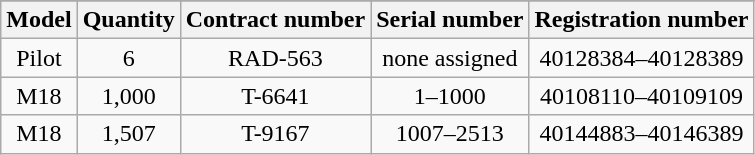<table class="wikitable">
<tr style="vertical-align:top; text-align:center;">
</tr>
<tr style="vertical-align:top; text-align:center;">
<th>Model</th>
<th>Quantity</th>
<th>Contract number</th>
<th>Serial number</th>
<th>Registration number</th>
</tr>
<tr style="vertical-align:top; text-align:center;">
<td>Pilot</td>
<td>6</td>
<td>RAD-563</td>
<td>none assigned</td>
<td>40128384–40128389</td>
</tr>
<tr style="vertical-align:top; text-align:center;">
<td>M18</td>
<td>1,000</td>
<td>T-6641</td>
<td>1–1000</td>
<td>40108110–40109109</td>
</tr>
<tr style="vertical-align:top; text-align:center;">
<td>M18</td>
<td>1,507</td>
<td>T-9167</td>
<td>1007–2513</td>
<td>40144883–40146389</td>
</tr>
</table>
